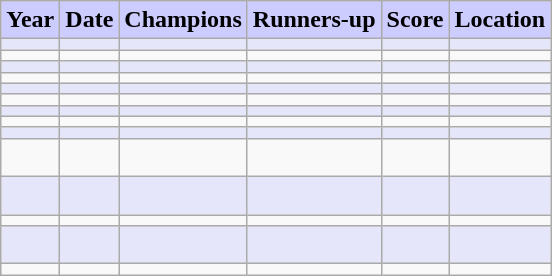<table class="wikitable">
<tr align="center" bgcolor="ccccff">
<td><strong>Year</strong></td>
<td><strong>Date</strong></td>
<td><strong>Champions</strong></td>
<td><strong>Runners-up</strong></td>
<td><strong>Score</strong></td>
<td><strong>Location</strong></td>
</tr>
<tr bgcolor="E6E6FA">
<td></td>
<td></td>
<td></td>
<td></td>
<td></td>
<td></td>
</tr>
<tr>
<td></td>
<td></td>
<td></td>
<td></td>
<td></td>
<td></td>
</tr>
<tr bgcolor="E6E6FA">
<td></td>
<td></td>
<td></td>
<td></td>
<td></td>
<td></td>
</tr>
<tr>
<td></td>
<td></td>
<td></td>
<td></td>
<td></td>
<td></td>
</tr>
<tr bgcolor="E6E6FA">
<td></td>
<td></td>
<td></td>
<td></td>
<td></td>
<td></td>
</tr>
<tr>
<td></td>
<td></td>
<td></td>
<td></td>
<td></td>
<td></td>
</tr>
<tr bgcolor="E6E6FA">
<td></td>
<td></td>
<td></td>
<td></td>
<td></td>
<td></td>
</tr>
<tr>
<td></td>
<td></td>
<td></td>
<td></td>
<td></td>
<td></td>
</tr>
<tr bgcolor="E6E6FA">
<td></td>
<td></td>
<td></td>
<td></td>
<td></td>
<td></td>
</tr>
<tr>
<td></td>
<td></td>
<td>  </td>
<td></td>
<td></td>
<td></td>
</tr>
<tr bgcolor="E6E6FA">
<td></td>
<td></td>
<td></td>
<td>  </td>
<td></td>
<td></td>
</tr>
<tr>
<td></td>
<td></td>
<td></td>
<td></td>
<td></td>
<td></td>
</tr>
<tr bgcolor="E6E6FA">
<td></td>
<td></td>
<td></td>
<td>  </td>
<td></td>
<td></td>
</tr>
<tr>
<td></td>
<td></td>
<td></td>
<td></td>
<td></td>
<td></td>
</tr>
</table>
